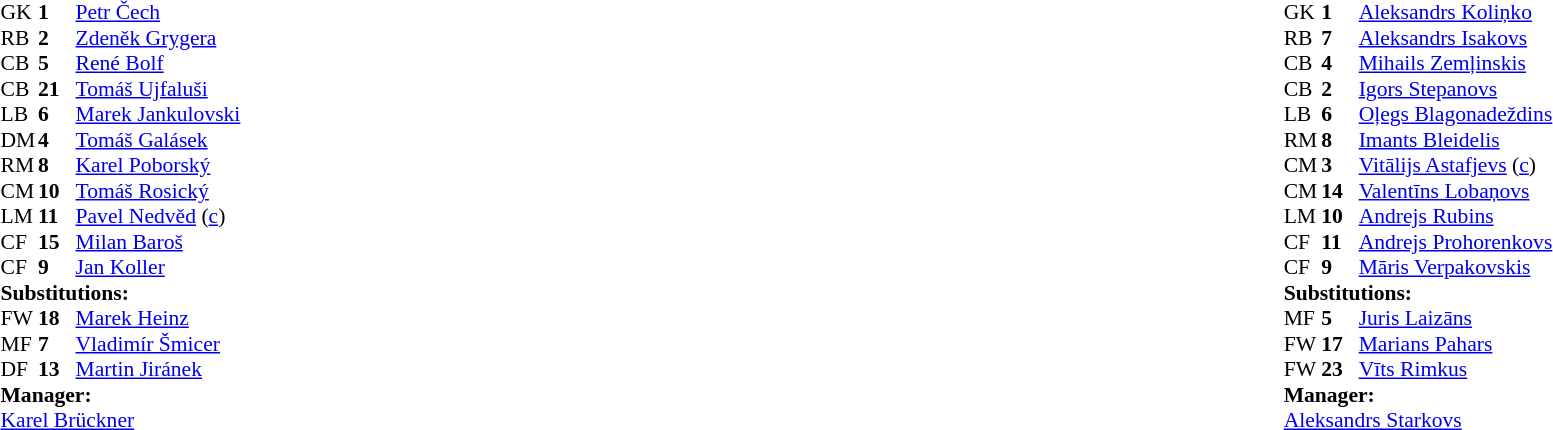<table style="width:100%;">
<tr>
<td style="vertical-align:top; width:40%;"><br><table style="font-size:90%" cellspacing="0" cellpadding="0">
<tr>
<th width="25"></th>
<th width="25"></th>
</tr>
<tr>
<td>GK</td>
<td><strong>1</strong></td>
<td><a href='#'>Petr Čech</a></td>
</tr>
<tr>
<td>RB</td>
<td><strong>2</strong></td>
<td><a href='#'>Zdeněk Grygera</a></td>
<td></td>
<td></td>
</tr>
<tr>
<td>CB</td>
<td><strong>5</strong></td>
<td><a href='#'>René Bolf</a></td>
</tr>
<tr>
<td>CB</td>
<td><strong>21</strong></td>
<td><a href='#'>Tomáš Ujfaluši</a></td>
</tr>
<tr>
<td>LB</td>
<td><strong>6</strong></td>
<td><a href='#'>Marek Jankulovski</a></td>
</tr>
<tr>
<td>DM</td>
<td><strong>4</strong></td>
<td><a href='#'>Tomáš Galásek</a></td>
<td></td>
<td></td>
</tr>
<tr>
<td>RM</td>
<td><strong>8</strong></td>
<td><a href='#'>Karel Poborský</a></td>
</tr>
<tr>
<td>CM</td>
<td><strong>10</strong></td>
<td><a href='#'>Tomáš Rosický</a></td>
</tr>
<tr>
<td>LM</td>
<td><strong>11</strong></td>
<td><a href='#'>Pavel Nedvěd</a> (<a href='#'>c</a>)</td>
</tr>
<tr>
<td>CF</td>
<td><strong>15</strong></td>
<td><a href='#'>Milan Baroš</a></td>
<td></td>
<td></td>
</tr>
<tr>
<td>CF</td>
<td><strong>9</strong></td>
<td><a href='#'>Jan Koller</a></td>
</tr>
<tr>
<td colspan=3><strong>Substitutions:</strong></td>
</tr>
<tr>
<td>FW</td>
<td><strong>18</strong></td>
<td><a href='#'>Marek Heinz</a></td>
<td></td>
<td></td>
</tr>
<tr>
<td>MF</td>
<td><strong>7</strong></td>
<td><a href='#'>Vladimír Šmicer</a></td>
<td></td>
<td></td>
</tr>
<tr>
<td>DF</td>
<td><strong>13</strong></td>
<td><a href='#'>Martin Jiránek</a></td>
<td></td>
<td></td>
</tr>
<tr>
<td colspan=3><strong>Manager:</strong></td>
</tr>
<tr>
<td colspan=3><a href='#'>Karel Brückner</a></td>
</tr>
</table>
</td>
<td valign="top"></td>
<td style="vertical-align:top; width:50%;"><br><table style="font-size:90%; margin:auto;" cellspacing="0" cellpadding="0">
<tr>
<th width=25></th>
<th width=25></th>
</tr>
<tr>
<td>GK</td>
<td><strong>1</strong></td>
<td><a href='#'>Aleksandrs Koliņko</a></td>
</tr>
<tr>
<td>RB</td>
<td><strong>7</strong></td>
<td><a href='#'>Aleksandrs Isakovs</a></td>
</tr>
<tr>
<td>CB</td>
<td><strong>4</strong></td>
<td><a href='#'>Mihails Zemļinskis</a></td>
</tr>
<tr>
<td>CB</td>
<td><strong>2</strong></td>
<td><a href='#'>Igors Stepanovs</a></td>
</tr>
<tr>
<td>LB</td>
<td><strong>6</strong></td>
<td><a href='#'>Oļegs Blagonadeždins</a></td>
</tr>
<tr>
<td>RM</td>
<td><strong>8</strong></td>
<td><a href='#'>Imants Bleidelis</a></td>
</tr>
<tr>
<td>CM</td>
<td><strong>3</strong></td>
<td><a href='#'>Vitālijs Astafjevs</a> (<a href='#'>c</a>)</td>
</tr>
<tr>
<td>CM</td>
<td><strong>14</strong></td>
<td><a href='#'>Valentīns Lobaņovs</a></td>
<td></td>
<td></td>
</tr>
<tr>
<td>LM</td>
<td><strong>10</strong></td>
<td><a href='#'>Andrejs Rubins</a></td>
</tr>
<tr>
<td>CF</td>
<td><strong>11</strong></td>
<td><a href='#'>Andrejs Prohorenkovs</a></td>
<td></td>
<td></td>
</tr>
<tr>
<td>CF</td>
<td><strong>9</strong></td>
<td><a href='#'>Māris Verpakovskis</a></td>
<td></td>
<td></td>
</tr>
<tr>
<td colspan=3><strong>Substitutions:</strong></td>
</tr>
<tr>
<td>MF</td>
<td><strong>5</strong></td>
<td><a href='#'>Juris Laizāns</a></td>
<td></td>
<td></td>
</tr>
<tr>
<td>FW</td>
<td><strong>17</strong></td>
<td><a href='#'>Marians Pahars</a></td>
<td></td>
<td></td>
</tr>
<tr>
<td>FW</td>
<td><strong>23</strong></td>
<td><a href='#'>Vīts Rimkus</a></td>
<td></td>
<td></td>
</tr>
<tr>
<td colspan=3><strong>Manager:</strong></td>
</tr>
<tr>
<td colspan=3><a href='#'>Aleksandrs Starkovs</a></td>
</tr>
</table>
</td>
</tr>
</table>
